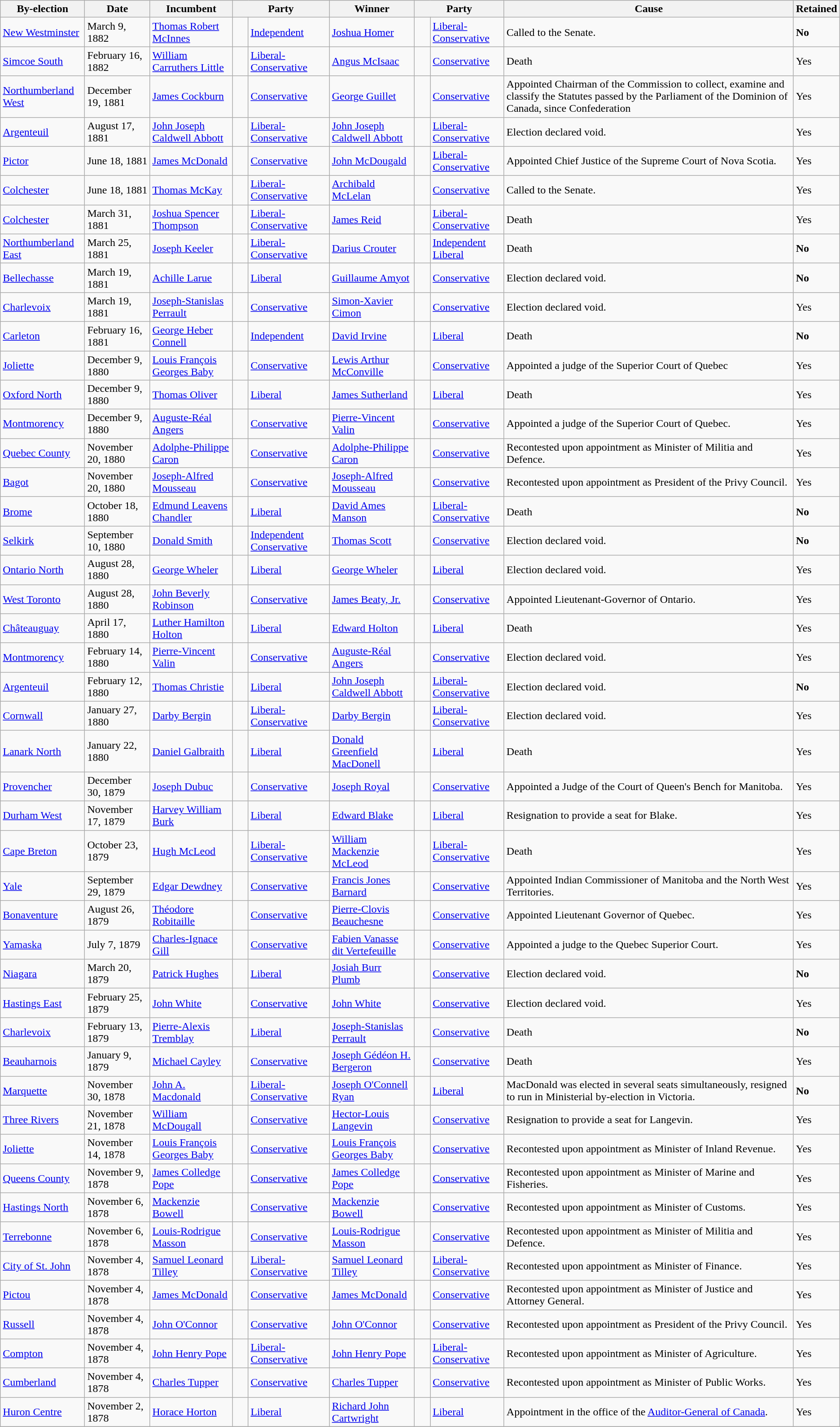<table class="wikitable">
<tr>
<th>By-election</th>
<th>Date</th>
<th>Incumbent</th>
<th colspan=2>Party</th>
<th>Winner</th>
<th colspan=2>Party</th>
<th>Cause</th>
<th>Retained</th>
</tr>
<tr>
<td><a href='#'>New Westminster</a></td>
<td>March 9, 1882</td>
<td><a href='#'>Thomas Robert McInnes</a></td>
<td>    </td>
<td><a href='#'>Independent</a></td>
<td><a href='#'>Joshua Homer</a></td>
<td>    </td>
<td><a href='#'>Liberal-Conservative</a></td>
<td>Called to the Senate.</td>
<td><strong>No</strong></td>
</tr>
<tr>
<td><a href='#'>Simcoe South</a></td>
<td>February 16, 1882</td>
<td><a href='#'>William Carruthers Little</a></td>
<td>    </td>
<td><a href='#'>Liberal-Conservative</a></td>
<td><a href='#'>Angus McIsaac</a></td>
<td>    </td>
<td><a href='#'>Conservative</a></td>
<td>Death</td>
<td>Yes</td>
</tr>
<tr>
<td><a href='#'>Northumberland West</a></td>
<td>December 19, 1881</td>
<td><a href='#'>James Cockburn</a></td>
<td>    </td>
<td><a href='#'>Conservative</a></td>
<td><a href='#'>George Guillet</a></td>
<td>    </td>
<td><a href='#'>Conservative</a></td>
<td>Appointed Chairman of the Commission to collect, examine and classify the Statutes passed by the Parliament of the Dominion of Canada, since Confederation</td>
<td>Yes</td>
</tr>
<tr>
<td><a href='#'>Argenteuil</a></td>
<td>August 17, 1881</td>
<td><a href='#'>John Joseph Caldwell Abbott</a></td>
<td>    </td>
<td><a href='#'>Liberal-Conservative</a></td>
<td><a href='#'>John Joseph Caldwell Abbott</a></td>
<td>    </td>
<td><a href='#'>Liberal-Conservative</a></td>
<td>Election declared void.</td>
<td>Yes</td>
</tr>
<tr>
<td><a href='#'>Pictor</a></td>
<td>June 18, 1881</td>
<td><a href='#'>James McDonald</a></td>
<td>    </td>
<td><a href='#'>Conservative</a></td>
<td><a href='#'>John McDougald</a></td>
<td>    </td>
<td><a href='#'>Liberal-Conservative</a></td>
<td>Appointed Chief Justice of the Supreme Court of Nova Scotia.</td>
<td>Yes</td>
</tr>
<tr>
<td><a href='#'>Colchester</a></td>
<td>June 18, 1881</td>
<td><a href='#'>Thomas McKay</a></td>
<td>    </td>
<td><a href='#'>Liberal-Conservative</a></td>
<td><a href='#'>Archibald McLelan</a></td>
<td>    </td>
<td><a href='#'>Conservative</a></td>
<td>Called to the Senate.</td>
<td>Yes</td>
</tr>
<tr>
<td><a href='#'>Colchester</a></td>
<td>March 31, 1881</td>
<td><a href='#'>Joshua Spencer Thompson</a></td>
<td>    </td>
<td><a href='#'>Liberal-Conservative</a></td>
<td><a href='#'>James Reid</a></td>
<td>    </td>
<td><a href='#'>Liberal-Conservative</a></td>
<td>Death</td>
<td>Yes</td>
</tr>
<tr>
<td><a href='#'>Northumberland East</a></td>
<td>March 25, 1881</td>
<td><a href='#'>Joseph Keeler</a></td>
<td>    </td>
<td><a href='#'>Liberal-Conservative</a></td>
<td><a href='#'>Darius Crouter</a></td>
<td>    </td>
<td><a href='#'>Independent Liberal</a></td>
<td>Death</td>
<td><strong>No</strong></td>
</tr>
<tr>
<td><a href='#'>Bellechasse</a></td>
<td>March 19, 1881</td>
<td><a href='#'>Achille Larue</a></td>
<td>    </td>
<td><a href='#'>Liberal</a></td>
<td><a href='#'>Guillaume Amyot</a></td>
<td>    </td>
<td><a href='#'>Conservative</a></td>
<td>Election declared void.</td>
<td><strong>No</strong></td>
</tr>
<tr>
<td><a href='#'>Charlevoix</a></td>
<td>March 19, 1881</td>
<td><a href='#'>Joseph-Stanislas Perrault</a></td>
<td>    </td>
<td><a href='#'>Conservative</a></td>
<td><a href='#'>Simon-Xavier Cimon</a></td>
<td>    </td>
<td><a href='#'>Conservative</a></td>
<td>Election declared void.</td>
<td>Yes</td>
</tr>
<tr>
<td><a href='#'>Carleton</a></td>
<td>February 16, 1881</td>
<td><a href='#'>George Heber Connell</a></td>
<td>    </td>
<td><a href='#'>Independent</a></td>
<td><a href='#'>David Irvine</a></td>
<td>    </td>
<td><a href='#'>Liberal</a></td>
<td>Death</td>
<td><strong>No</strong></td>
</tr>
<tr>
<td><a href='#'>Joliette</a></td>
<td>December 9, 1880</td>
<td><a href='#'>Louis François Georges Baby</a></td>
<td>    </td>
<td><a href='#'>Conservative</a></td>
<td><a href='#'>Lewis Arthur McConville</a></td>
<td>    </td>
<td><a href='#'>Conservative</a></td>
<td>Appointed a judge of the Superior Court of Quebec</td>
<td>Yes</td>
</tr>
<tr>
<td><a href='#'>Oxford North</a></td>
<td>December 9, 1880</td>
<td><a href='#'>Thomas Oliver</a></td>
<td>    </td>
<td><a href='#'>Liberal</a></td>
<td><a href='#'>James Sutherland</a></td>
<td>    </td>
<td><a href='#'>Liberal</a></td>
<td>Death</td>
<td>Yes</td>
</tr>
<tr>
<td><a href='#'>Montmorency</a></td>
<td>December 9, 1880</td>
<td><a href='#'>Auguste-Réal Angers</a></td>
<td>    </td>
<td><a href='#'>Conservative</a></td>
<td><a href='#'>Pierre-Vincent Valin</a></td>
<td>    </td>
<td><a href='#'>Conservative</a></td>
<td>Appointed a judge of the Superior Court of Quebec.</td>
<td>Yes</td>
</tr>
<tr>
<td><a href='#'>Quebec County</a></td>
<td>November 20, 1880</td>
<td><a href='#'>Adolphe-Philippe Caron</a></td>
<td>    </td>
<td><a href='#'>Conservative</a></td>
<td><a href='#'>Adolphe-Philippe Caron</a></td>
<td>    </td>
<td><a href='#'>Conservative</a></td>
<td>Recontested upon appointment as Minister of Militia and Defence.</td>
<td>Yes</td>
</tr>
<tr>
<td><a href='#'>Bagot</a></td>
<td>November 20, 1880</td>
<td><a href='#'>Joseph-Alfred Mousseau</a></td>
<td>    </td>
<td><a href='#'>Conservative</a></td>
<td><a href='#'>Joseph-Alfred Mousseau</a></td>
<td>    </td>
<td><a href='#'>Conservative</a></td>
<td>Recontested upon appointment as President of the Privy Council.</td>
<td>Yes</td>
</tr>
<tr>
<td><a href='#'>Brome</a></td>
<td>October 18, 1880</td>
<td><a href='#'>Edmund Leavens Chandler</a></td>
<td>    </td>
<td><a href='#'>Liberal</a></td>
<td><a href='#'>David Ames Manson</a></td>
<td>    </td>
<td><a href='#'>Liberal-Conservative</a></td>
<td>Death</td>
<td><strong>No</strong></td>
</tr>
<tr>
<td><a href='#'>Selkirk</a></td>
<td>September 10, 1880</td>
<td><a href='#'>Donald Smith</a></td>
<td>    </td>
<td><a href='#'>Independent Conservative</a></td>
<td><a href='#'>Thomas Scott</a></td>
<td>    </td>
<td><a href='#'>Conservative</a></td>
<td>Election declared void.</td>
<td><strong>No</strong></td>
</tr>
<tr>
<td><a href='#'>Ontario North</a></td>
<td>August 28, 1880</td>
<td><a href='#'>George Wheler</a></td>
<td>    </td>
<td><a href='#'>Liberal</a></td>
<td><a href='#'>George Wheler</a></td>
<td>    </td>
<td><a href='#'>Liberal</a></td>
<td>Election declared void.</td>
<td>Yes</td>
</tr>
<tr>
<td><a href='#'>West Toronto</a></td>
<td>August 28, 1880</td>
<td><a href='#'>John Beverly Robinson</a></td>
<td>    </td>
<td><a href='#'>Conservative</a></td>
<td><a href='#'>James Beaty, Jr.</a></td>
<td>    </td>
<td><a href='#'>Conservative</a></td>
<td>Appointed Lieutenant-Governor of Ontario.</td>
<td>Yes</td>
</tr>
<tr>
<td><a href='#'>Châteauguay</a></td>
<td>April 17, 1880</td>
<td><a href='#'>Luther Hamilton Holton</a></td>
<td>    </td>
<td><a href='#'>Liberal</a></td>
<td><a href='#'>Edward Holton</a></td>
<td>    </td>
<td><a href='#'>Liberal</a></td>
<td>Death</td>
<td>Yes</td>
</tr>
<tr>
<td><a href='#'>Montmorency</a></td>
<td>February 14, 1880</td>
<td><a href='#'>Pierre-Vincent Valin</a></td>
<td>    </td>
<td><a href='#'>Conservative</a></td>
<td><a href='#'>Auguste-Réal Angers</a></td>
<td>    </td>
<td><a href='#'>Conservative</a></td>
<td>Election declared void.</td>
<td>Yes</td>
</tr>
<tr>
<td><a href='#'>Argenteuil</a></td>
<td>February 12, 1880</td>
<td><a href='#'>Thomas Christie</a></td>
<td>    </td>
<td><a href='#'>Liberal</a></td>
<td><a href='#'>John Joseph Caldwell Abbott</a></td>
<td>    </td>
<td><a href='#'>Liberal-Conservative</a></td>
<td>Election declared void.</td>
<td><strong>No</strong></td>
</tr>
<tr>
<td><a href='#'>Cornwall</a></td>
<td>January 27, 1880</td>
<td><a href='#'>Darby Bergin</a></td>
<td>    </td>
<td><a href='#'>Liberal-Conservative</a></td>
<td><a href='#'>Darby Bergin</a></td>
<td>    </td>
<td><a href='#'>Liberal-Conservative</a></td>
<td>Election declared void.</td>
<td>Yes</td>
</tr>
<tr>
<td><a href='#'>Lanark North</a></td>
<td>January 22, 1880</td>
<td><a href='#'>Daniel Galbraith</a></td>
<td>    </td>
<td><a href='#'>Liberal</a></td>
<td><a href='#'>Donald Greenfield MacDonell</a></td>
<td>    </td>
<td><a href='#'>Liberal</a></td>
<td>Death</td>
<td>Yes</td>
</tr>
<tr>
<td><a href='#'>Provencher</a></td>
<td>December 30, 1879</td>
<td><a href='#'>Joseph Dubuc</a></td>
<td>    </td>
<td><a href='#'>Conservative</a></td>
<td><a href='#'>Joseph Royal</a></td>
<td>    </td>
<td><a href='#'>Conservative</a></td>
<td>Appointed a Judge of the Court of Queen's Bench for Manitoba.</td>
<td>Yes</td>
</tr>
<tr>
<td><a href='#'>Durham West</a></td>
<td>November 17, 1879</td>
<td><a href='#'>Harvey William Burk</a></td>
<td>    </td>
<td><a href='#'>Liberal</a></td>
<td><a href='#'>Edward Blake</a></td>
<td>    </td>
<td><a href='#'>Liberal</a></td>
<td>Resignation to provide a seat for Blake.</td>
<td>Yes</td>
</tr>
<tr>
<td><a href='#'>Cape Breton</a></td>
<td>October 23, 1879</td>
<td><a href='#'>Hugh McLeod</a></td>
<td>    </td>
<td><a href='#'>Liberal-Conservative</a></td>
<td><a href='#'>William Mackenzie McLeod</a></td>
<td>    </td>
<td><a href='#'>Liberal-Conservative</a></td>
<td>Death</td>
<td>Yes</td>
</tr>
<tr>
<td><a href='#'>Yale</a></td>
<td>September 29, 1879</td>
<td><a href='#'>Edgar Dewdney</a></td>
<td>    </td>
<td><a href='#'>Conservative</a></td>
<td><a href='#'>Francis Jones Barnard</a></td>
<td>    </td>
<td><a href='#'>Conservative</a></td>
<td>Appointed Indian Commissioner of Manitoba and the North West Territories.</td>
<td>Yes</td>
</tr>
<tr>
<td><a href='#'>Bonaventure</a></td>
<td>August 26, 1879</td>
<td><a href='#'>Théodore Robitaille</a></td>
<td>    </td>
<td><a href='#'>Conservative</a></td>
<td><a href='#'>Pierre-Clovis Beauchesne</a></td>
<td>    </td>
<td><a href='#'>Conservative</a></td>
<td>Appointed Lieutenant Governor of Quebec.</td>
<td>Yes</td>
</tr>
<tr>
<td><a href='#'>Yamaska</a></td>
<td>July 7, 1879</td>
<td><a href='#'>Charles-Ignace Gill</a></td>
<td>    </td>
<td><a href='#'>Conservative</a></td>
<td><a href='#'>Fabien Vanasse dit Vertefeuille</a></td>
<td>    </td>
<td><a href='#'>Conservative</a></td>
<td>Appointed a judge to the Quebec Superior Court.</td>
<td>Yes</td>
</tr>
<tr>
<td><a href='#'>Niagara</a></td>
<td>March 20, 1879</td>
<td><a href='#'>Patrick Hughes</a></td>
<td>    </td>
<td><a href='#'>Liberal</a></td>
<td><a href='#'>Josiah Burr Plumb</a></td>
<td>    </td>
<td><a href='#'>Conservative</a></td>
<td>Election declared void.</td>
<td><strong>No</strong></td>
</tr>
<tr>
<td><a href='#'>Hastings East</a></td>
<td>February 25, 1879</td>
<td><a href='#'>John White</a></td>
<td>    </td>
<td><a href='#'>Conservative</a></td>
<td><a href='#'>John White</a></td>
<td>    </td>
<td><a href='#'>Conservative</a></td>
<td>Election declared void.</td>
<td>Yes</td>
</tr>
<tr>
<td><a href='#'>Charlevoix</a></td>
<td>February 13, 1879</td>
<td><a href='#'>Pierre-Alexis Tremblay</a></td>
<td>    </td>
<td><a href='#'>Liberal</a></td>
<td><a href='#'>Joseph-Stanislas Perrault</a></td>
<td>    </td>
<td><a href='#'>Conservative</a></td>
<td>Death</td>
<td><strong>No</strong></td>
</tr>
<tr>
<td><a href='#'>Beauharnois</a></td>
<td>January 9, 1879</td>
<td><a href='#'>Michael Cayley</a></td>
<td>    </td>
<td><a href='#'>Conservative</a></td>
<td><a href='#'>Joseph Gédéon H. Bergeron</a></td>
<td>    </td>
<td><a href='#'>Conservative</a></td>
<td>Death</td>
<td>Yes</td>
</tr>
<tr>
<td><a href='#'>Marquette</a></td>
<td>November 30, 1878</td>
<td><a href='#'>John A. Macdonald</a></td>
<td>    </td>
<td><a href='#'>Liberal-Conservative</a></td>
<td><a href='#'>Joseph O'Connell Ryan</a></td>
<td>    </td>
<td><a href='#'>Liberal</a></td>
<td>MacDonald was elected in several seats simultaneously, resigned to run in Ministerial by-election in Victoria.</td>
<td><strong>No</strong></td>
</tr>
<tr>
<td><a href='#'>Three Rivers</a></td>
<td>November 21, 1878</td>
<td><a href='#'>William McDougall</a></td>
<td>    </td>
<td><a href='#'>Conservative</a></td>
<td><a href='#'>Hector-Louis Langevin</a></td>
<td>    </td>
<td><a href='#'>Conservative</a></td>
<td>Resignation to provide a seat for Langevin.</td>
<td>Yes</td>
</tr>
<tr>
<td><a href='#'>Joliette</a></td>
<td>November 14, 1878</td>
<td><a href='#'>Louis François Georges Baby</a></td>
<td>    </td>
<td><a href='#'>Conservative</a></td>
<td><a href='#'>Louis François Georges Baby</a></td>
<td>    </td>
<td><a href='#'>Conservative</a></td>
<td>Recontested upon appointment as Minister of Inland Revenue.</td>
<td>Yes</td>
</tr>
<tr>
<td><a href='#'>Queens County</a></td>
<td>November 9, 1878</td>
<td><a href='#'>James Colledge Pope</a></td>
<td>    </td>
<td><a href='#'>Conservative</a></td>
<td><a href='#'>James Colledge Pope</a></td>
<td>    </td>
<td><a href='#'>Conservative</a></td>
<td>Recontested upon appointment as Minister of Marine and Fisheries.</td>
<td>Yes</td>
</tr>
<tr>
<td><a href='#'>Hastings North</a></td>
<td>November 6, 1878</td>
<td><a href='#'>Mackenzie Bowell</a></td>
<td>    </td>
<td><a href='#'>Conservative</a></td>
<td><a href='#'>Mackenzie Bowell</a></td>
<td>    </td>
<td><a href='#'>Conservative</a></td>
<td>Recontested upon appointment as Minister of Customs.</td>
<td>Yes</td>
</tr>
<tr>
<td><a href='#'>Terrebonne</a></td>
<td>November 6, 1878</td>
<td><a href='#'>Louis-Rodrigue Masson</a></td>
<td>    </td>
<td><a href='#'>Conservative</a></td>
<td><a href='#'>Louis-Rodrigue Masson</a></td>
<td>    </td>
<td><a href='#'>Conservative</a></td>
<td>Recontested upon appointment as Minister of Militia and Defence.</td>
<td>Yes</td>
</tr>
<tr>
<td><a href='#'>City of St. John</a></td>
<td>November 4, 1878</td>
<td><a href='#'>Samuel Leonard Tilley</a></td>
<td>    </td>
<td><a href='#'>Liberal-Conservative</a></td>
<td><a href='#'>Samuel Leonard Tilley</a></td>
<td>    </td>
<td><a href='#'>Liberal-Conservative</a></td>
<td>Recontested upon appointment as Minister of Finance.</td>
<td>Yes</td>
</tr>
<tr>
<td><a href='#'>Pictou</a></td>
<td>November 4, 1878</td>
<td><a href='#'>James McDonald</a></td>
<td>    </td>
<td><a href='#'>Conservative</a></td>
<td><a href='#'>James McDonald</a></td>
<td>    </td>
<td><a href='#'>Conservative</a></td>
<td>Recontested upon appointment as Minister of Justice and Attorney General.</td>
<td>Yes</td>
</tr>
<tr>
<td><a href='#'>Russell</a></td>
<td>November 4, 1878</td>
<td><a href='#'>John O'Connor</a></td>
<td>    </td>
<td><a href='#'>Conservative</a></td>
<td><a href='#'>John O'Connor</a></td>
<td>    </td>
<td><a href='#'>Conservative</a></td>
<td>Recontested upon appointment as President of the Privy Council.</td>
<td>Yes</td>
</tr>
<tr>
<td><a href='#'>Compton</a></td>
<td>November 4, 1878</td>
<td><a href='#'>John Henry Pope</a></td>
<td>    </td>
<td><a href='#'>Liberal-Conservative</a></td>
<td><a href='#'>John Henry Pope</a></td>
<td>    </td>
<td><a href='#'>Liberal-Conservative</a></td>
<td>Recontested upon appointment as Minister of Agriculture.</td>
<td>Yes</td>
</tr>
<tr>
<td><a href='#'>Cumberland</a></td>
<td>November 4, 1878</td>
<td><a href='#'>Charles Tupper</a></td>
<td>    </td>
<td><a href='#'>Conservative</a></td>
<td><a href='#'>Charles Tupper</a></td>
<td>    </td>
<td><a href='#'>Conservative</a></td>
<td>Recontested upon appointment as Minister of Public Works.</td>
<td>Yes</td>
</tr>
<tr>
<td><a href='#'>Huron Centre</a></td>
<td>November 2, 1878</td>
<td><a href='#'>Horace Horton</a></td>
<td>    </td>
<td><a href='#'>Liberal</a></td>
<td><a href='#'>Richard John Cartwright</a></td>
<td>    </td>
<td><a href='#'>Liberal</a></td>
<td>Appointment in the office of the <a href='#'>Auditor-General of Canada</a>.</td>
<td>Yes</td>
</tr>
<tr>
</tr>
</table>
